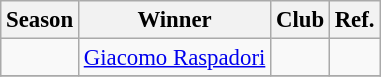<table class="wikitable" style="font-size: 95%;">
<tr>
<th>Season</th>
<th>Winner</th>
<th>Club</th>
<th>Ref.</th>
</tr>
<tr>
<td></td>
<td> <a href='#'>Giacomo Raspadori</a></td>
<td></td>
<td></td>
</tr>
<tr>
</tr>
</table>
